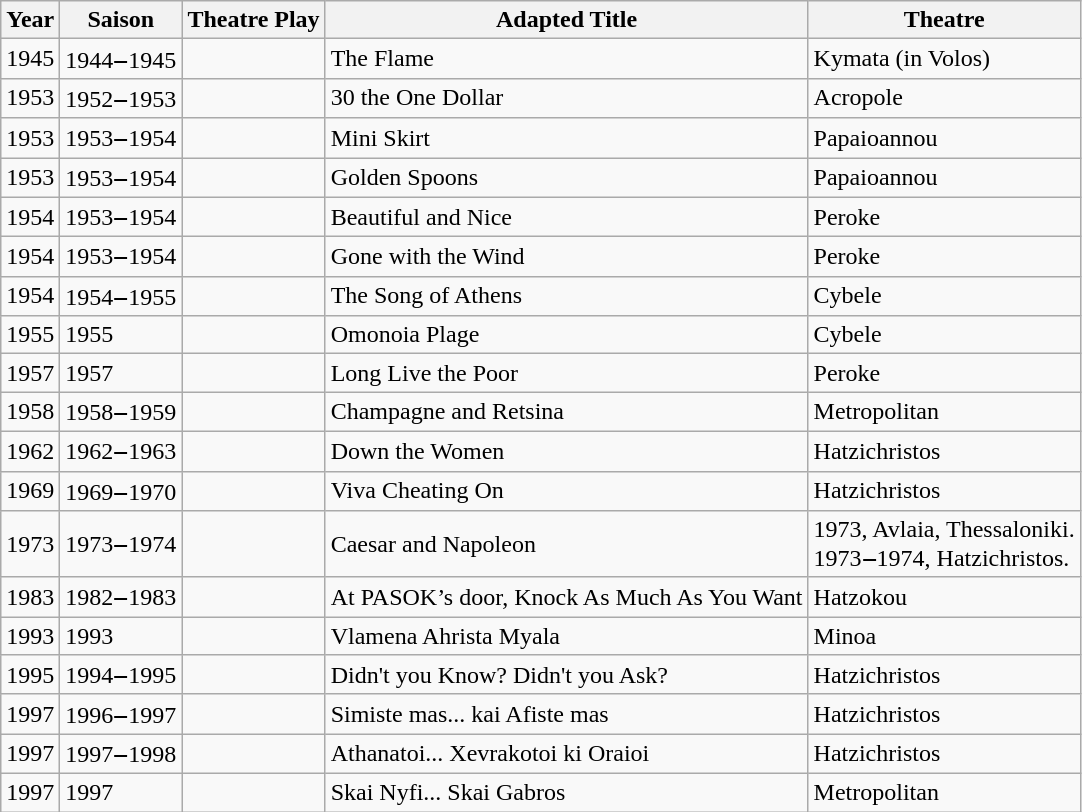<table class="wikitable">
<tr>
<th>Year</th>
<th>Saison</th>
<th>Theatre Play</th>
<th>Adapted Title</th>
<th>Theatre</th>
</tr>
<tr>
<td>1945</td>
<td>1944‒1945</td>
<td><em></td>
<td></em>The Flame<em></td>
<td>Kymata (in Volos)</td>
</tr>
<tr>
<td>1953</td>
<td>1952‒1953</td>
<td></em><em></td>
<td></em>30 the One Dollar<em></td>
<td>Acropole</td>
</tr>
<tr>
<td>1953</td>
<td>1953‒1954</td>
<td></em><em></td>
<td></em>Mini Skirt<em></td>
<td>Papaioannou</td>
</tr>
<tr>
<td>1953</td>
<td>1953‒1954</td>
<td></em><em></td>
<td></em>Golden Spoons<em></td>
<td>Papaioannou</td>
</tr>
<tr>
<td>1954</td>
<td>1953‒1954</td>
<td></em><em></td>
<td></em>Beautiful and Nice<em></td>
<td>Peroke</td>
</tr>
<tr>
<td>1954</td>
<td>1953‒1954</td>
<td></em><em></td>
<td></em>Gone with the Wind<em></td>
<td>Peroke</td>
</tr>
<tr>
<td>1954</td>
<td>1954‒1955</td>
<td></em><em></td>
<td></em>The Song of Athens<em></td>
<td>Cybele</td>
</tr>
<tr>
<td>1955</td>
<td>1955</td>
<td></em><em></td>
<td></em>Omonoia Plage<em></td>
<td>Cybele</td>
</tr>
<tr>
<td>1957</td>
<td>1957</td>
<td></em><em></td>
<td></em>Long Live the Poor<em></td>
<td>Peroke</td>
</tr>
<tr>
<td>1958</td>
<td>1958‒1959</td>
<td></em><em></td>
<td></em>Champagne and Retsina<em></td>
<td>Metropolitan</td>
</tr>
<tr>
<td>1962</td>
<td>1962‒1963</td>
<td></em><em></td>
<td></em>Down the Women<em></td>
<td>Hatzichristos</td>
</tr>
<tr>
<td>1969</td>
<td>1969‒1970</td>
<td></em><em></td>
<td></em>Viva Cheating On<em></td>
<td>Hatzichristos</td>
</tr>
<tr>
<td>1973</td>
<td>1973‒1974</td>
<td></em><em></td>
<td></em>Caesar and Napoleon<em></td>
<td>1973, Avlaia, Thessaloniki. <br>1973‒1974, Hatzichristos.</td>
</tr>
<tr>
<td>1983</td>
<td>1982‒1983</td>
<td></em><em></td>
<td></em>At PASOK’s door, Knock As Much As You Want<em></td>
<td>Hatzokou</td>
</tr>
<tr>
<td>1993</td>
<td>1993</td>
<td></em><em></td>
<td></em>Vlamena Ahrista Myala<em></td>
<td>Minoa</td>
</tr>
<tr>
<td>1995</td>
<td>1994‒1995</td>
<td></em><em></td>
<td></em>Didn't you Know? Didn't you Ask?<em></td>
<td>Hatzichristos</td>
</tr>
<tr>
<td>1997</td>
<td>1996‒1997</td>
<td></em><em></td>
<td></em>Simiste mas... kai Afiste mas<em></td>
<td>Hatzichristos</td>
</tr>
<tr>
<td>1997</td>
<td>1997‒1998</td>
<td></em><em></td>
<td></em>Athanatoi... Χevrakotoi ki Οraioi<em></td>
<td>Hatzichristos</td>
</tr>
<tr>
<td>1997</td>
<td>1997</td>
<td></em><em></td>
<td></em>Skai Nyfi... Skai Gabros<em></td>
<td>Metropolitan</td>
</tr>
</table>
